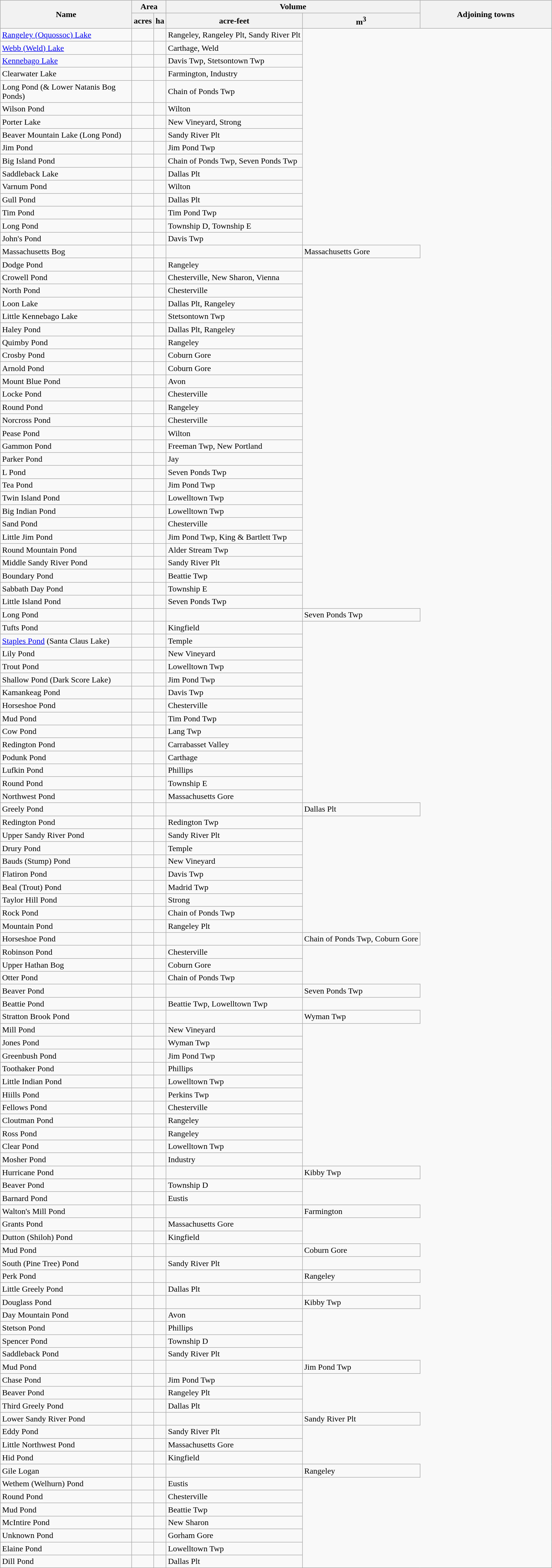<table class="wikitable sortable">
<tr>
<th width="250" rowspan=2>Name</th>
<th width="50"  colspan=2>Area</th>
<th width="50"  colspan=2>Volume</th>
<th width="250" rowspan=2>Adjoining towns</th>
</tr>
<tr>
<th>acres</th>
<th>ha</th>
<th>acre-feet</th>
<th>m<sup>3</sup></th>
</tr>
<tr>
<td><a href='#'>Rangeley (Oquossoc) Lake</a></td>
<td></td>
<td></td>
<td>Rangeley, Rangeley Plt, Sandy River Plt</td>
</tr>
<tr>
<td><a href='#'>Webb (Weld) Lake</a></td>
<td></td>
<td></td>
<td>Carthage, Weld</td>
</tr>
<tr>
<td><a href='#'>Kennebago Lake</a></td>
<td></td>
<td></td>
<td>Davis Twp, Stetsontown Twp</td>
</tr>
<tr>
<td>Clearwater Lake</td>
<td></td>
<td></td>
<td>Farmington, Industry</td>
</tr>
<tr>
<td>Long Pond (& Lower Natanis Bog Ponds)</td>
<td></td>
<td></td>
<td>Chain of Ponds Twp</td>
</tr>
<tr>
<td>Wilson Pond</td>
<td></td>
<td></td>
<td>Wilton</td>
</tr>
<tr>
<td>Porter Lake</td>
<td></td>
<td></td>
<td>New Vineyard, Strong</td>
</tr>
<tr>
<td>Beaver Mountain Lake (Long Pond)</td>
<td></td>
<td></td>
<td>Sandy River Plt</td>
</tr>
<tr>
<td>Jim Pond</td>
<td></td>
<td></td>
<td>Jim Pond Twp</td>
</tr>
<tr>
<td>Big Island Pond</td>
<td></td>
<td></td>
<td>Chain of Ponds Twp, Seven Ponds Twp</td>
</tr>
<tr>
<td>Saddleback Lake</td>
<td></td>
<td></td>
<td>Dallas Plt</td>
</tr>
<tr>
<td>Varnum Pond</td>
<td></td>
<td></td>
<td>Wilton</td>
</tr>
<tr>
<td>Gull Pond</td>
<td></td>
<td></td>
<td>Dallas Plt</td>
</tr>
<tr>
<td>Tim Pond</td>
<td></td>
<td></td>
<td>Tim Pond Twp</td>
</tr>
<tr>
<td>Long Pond</td>
<td></td>
<td></td>
<td>Township D, Township E</td>
</tr>
<tr>
<td>John's Pond</td>
<td></td>
<td></td>
<td>Davis Twp</td>
</tr>
<tr>
<td>Massachusetts Bog</td>
<td></td>
<td> </td>
<td> </td>
<td>Massachusetts Gore</td>
</tr>
<tr>
<td>Dodge Pond</td>
<td></td>
<td></td>
<td>Rangeley</td>
</tr>
<tr>
<td>Crowell Pond</td>
<td></td>
<td></td>
<td>Chesterville, New Sharon, Vienna</td>
</tr>
<tr>
<td>North Pond</td>
<td></td>
<td></td>
<td>Chesterville</td>
</tr>
<tr>
<td>Loon Lake</td>
<td></td>
<td></td>
<td>Dallas Plt, Rangeley</td>
</tr>
<tr>
<td>Little Kennebago Lake</td>
<td></td>
<td></td>
<td>Stetsontown Twp</td>
</tr>
<tr>
<td>Haley Pond</td>
<td></td>
<td></td>
<td>Dallas Plt, Rangeley</td>
</tr>
<tr>
<td>Quimby Pond</td>
<td></td>
<td></td>
<td>Rangeley</td>
</tr>
<tr>
<td>Crosby Pond</td>
<td></td>
<td></td>
<td>Coburn Gore</td>
</tr>
<tr>
<td>Arnold Pond</td>
<td></td>
<td></td>
<td>Coburn Gore</td>
</tr>
<tr>
<td>Mount Blue Pond</td>
<td></td>
<td></td>
<td>Avon</td>
</tr>
<tr>
<td>Locke Pond</td>
<td></td>
<td></td>
<td>Chesterville</td>
</tr>
<tr>
<td>Round Pond</td>
<td></td>
<td></td>
<td>Rangeley</td>
</tr>
<tr>
<td>Norcross Pond</td>
<td></td>
<td></td>
<td>Chesterville</td>
</tr>
<tr>
<td>Pease Pond</td>
<td></td>
<td></td>
<td>Wilton</td>
</tr>
<tr>
<td>Gammon Pond</td>
<td></td>
<td></td>
<td>Freeman Twp, New Portland</td>
</tr>
<tr>
<td>Parker Pond</td>
<td></td>
<td></td>
<td>Jay</td>
</tr>
<tr>
<td>L Pond</td>
<td></td>
<td></td>
<td>Seven Ponds Twp</td>
</tr>
<tr>
<td>Tea Pond</td>
<td></td>
<td></td>
<td>Jim Pond Twp</td>
</tr>
<tr>
<td>Twin Island Pond</td>
<td></td>
<td></td>
<td>Lowelltown Twp</td>
</tr>
<tr>
<td>Big Indian Pond</td>
<td></td>
<td></td>
<td>Lowelltown Twp</td>
</tr>
<tr>
<td>Sand Pond</td>
<td></td>
<td></td>
<td>Chesterville</td>
</tr>
<tr>
<td>Little Jim Pond</td>
<td></td>
<td></td>
<td>Jim Pond Twp, King & Bartlett Twp</td>
</tr>
<tr>
<td>Round Mountain Pond</td>
<td></td>
<td></td>
<td>Alder Stream Twp</td>
</tr>
<tr>
<td>Middle Sandy River Pond</td>
<td></td>
<td></td>
<td>Sandy River Plt</td>
</tr>
<tr>
<td>Boundary Pond</td>
<td></td>
<td></td>
<td>Beattie Twp</td>
</tr>
<tr>
<td>Sabbath Day Pond</td>
<td></td>
<td></td>
<td>Township E</td>
</tr>
<tr>
<td>Little Island Pond</td>
<td></td>
<td></td>
<td>Seven Ponds Twp</td>
</tr>
<tr>
<td>Long Pond</td>
<td></td>
<td> </td>
<td> </td>
<td>Seven Ponds Twp</td>
</tr>
<tr>
<td>Tufts Pond</td>
<td></td>
<td></td>
<td>Kingfield</td>
</tr>
<tr>
<td><a href='#'>Staples Pond</a> (Santa Claus Lake)</td>
<td></td>
<td></td>
<td>Temple</td>
</tr>
<tr>
<td>Lily Pond</td>
<td></td>
<td></td>
<td>New Vineyard</td>
</tr>
<tr>
<td>Trout Pond</td>
<td></td>
<td></td>
<td>Lowelltown Twp</td>
</tr>
<tr>
<td>Shallow Pond (Dark Score Lake)</td>
<td></td>
<td></td>
<td>Jim Pond Twp</td>
</tr>
<tr>
<td>Kamankeag Pond</td>
<td></td>
<td></td>
<td>Davis Twp</td>
</tr>
<tr>
<td>Horseshoe Pond</td>
<td></td>
<td></td>
<td>Chesterville</td>
</tr>
<tr>
<td>Mud Pond</td>
<td></td>
<td></td>
<td>Tim Pond Twp</td>
</tr>
<tr>
<td>Cow Pond</td>
<td></td>
<td></td>
<td>Lang Twp</td>
</tr>
<tr>
<td>Redington Pond</td>
<td></td>
<td></td>
<td>Carrabasset Valley</td>
</tr>
<tr>
<td>Podunk Pond</td>
<td></td>
<td></td>
<td>Carthage</td>
</tr>
<tr>
<td>Lufkin Pond</td>
<td></td>
<td></td>
<td>Phillips</td>
</tr>
<tr>
<td>Round Pond</td>
<td></td>
<td></td>
<td>Township E</td>
</tr>
<tr>
<td>Northwest Pond</td>
<td></td>
<td></td>
<td>Massachusetts Gore</td>
</tr>
<tr>
<td>Greely Pond</td>
<td></td>
<td> </td>
<td> </td>
<td>Dallas Plt</td>
</tr>
<tr>
<td>Redington Pond</td>
<td></td>
<td></td>
<td>Redington Twp</td>
</tr>
<tr>
<td>Upper Sandy River Pond</td>
<td></td>
<td></td>
<td>Sandy River Plt</td>
</tr>
<tr>
<td>Drury Pond</td>
<td></td>
<td></td>
<td>Temple</td>
</tr>
<tr>
<td>Bauds (Stump) Pond</td>
<td></td>
<td></td>
<td>New Vineyard</td>
</tr>
<tr>
<td>Flatiron Pond</td>
<td></td>
<td></td>
<td>Davis Twp</td>
</tr>
<tr>
<td>Beal (Trout) Pond</td>
<td></td>
<td></td>
<td>Madrid Twp</td>
</tr>
<tr>
<td>Taylor Hill Pond</td>
<td></td>
<td></td>
<td>Strong</td>
</tr>
<tr>
<td>Rock Pond</td>
<td></td>
<td></td>
<td>Chain of Ponds Twp</td>
</tr>
<tr>
<td>Mountain Pond</td>
<td></td>
<td></td>
<td>Rangeley Plt</td>
</tr>
<tr>
<td>Horseshoe Pond</td>
<td></td>
<td> </td>
<td> </td>
<td>Chain of Ponds Twp, Coburn Gore</td>
</tr>
<tr>
<td>Robinson Pond</td>
<td></td>
<td></td>
<td>Chesterville</td>
</tr>
<tr>
<td>Upper Hathan Bog</td>
<td></td>
<td></td>
<td>Coburn Gore</td>
</tr>
<tr>
<td>Otter Pond</td>
<td></td>
<td></td>
<td>Chain of Ponds Twp</td>
</tr>
<tr>
<td>Beaver Pond</td>
<td></td>
<td> </td>
<td> </td>
<td>Seven Ponds Twp</td>
</tr>
<tr>
<td>Beattie Pond</td>
<td></td>
<td></td>
<td>Beattie Twp, Lowelltown Twp</td>
</tr>
<tr>
<td>Stratton Brook Pond</td>
<td></td>
<td> </td>
<td> </td>
<td>Wyman Twp</td>
</tr>
<tr>
<td>Mill Pond</td>
<td></td>
<td></td>
<td>New Vineyard</td>
</tr>
<tr>
<td>Jones Pond</td>
<td></td>
<td></td>
<td>Wyman Twp</td>
</tr>
<tr>
<td>Greenbush Pond</td>
<td></td>
<td></td>
<td>Jim Pond Twp</td>
</tr>
<tr>
<td>Toothaker Pond</td>
<td></td>
<td></td>
<td>Phillips</td>
</tr>
<tr>
<td>Little Indian Pond</td>
<td></td>
<td></td>
<td>Lowelltown Twp</td>
</tr>
<tr>
<td>Hiills Pond</td>
<td></td>
<td></td>
<td>Perkins Twp</td>
</tr>
<tr>
<td>Fellows Pond</td>
<td></td>
<td></td>
<td>Chesterville</td>
</tr>
<tr>
<td>Cloutman Pond</td>
<td></td>
<td></td>
<td>Rangeley</td>
</tr>
<tr>
<td>Ross Pond</td>
<td></td>
<td></td>
<td>Rangeley</td>
</tr>
<tr>
<td>Clear Pond</td>
<td></td>
<td></td>
<td>Lowelltown Twp</td>
</tr>
<tr>
<td>Mosher Pond</td>
<td></td>
<td></td>
<td>Industry</td>
</tr>
<tr>
<td>Hurricane Pond</td>
<td></td>
<td> </td>
<td> </td>
<td>Kibby Twp</td>
</tr>
<tr>
<td>Beaver Pond</td>
<td></td>
<td></td>
<td>Township D</td>
</tr>
<tr>
<td>Barnard Pond</td>
<td></td>
<td></td>
<td>Eustis</td>
</tr>
<tr>
<td>Walton's Mill Pond</td>
<td></td>
<td> </td>
<td> </td>
<td>Farmington</td>
</tr>
<tr>
<td>Grants Pond</td>
<td></td>
<td></td>
<td>Massachusetts Gore</td>
</tr>
<tr>
<td>Dutton (Shiloh) Pond</td>
<td></td>
<td></td>
<td>Kingfield</td>
</tr>
<tr>
<td>Mud Pond</td>
<td></td>
<td> </td>
<td> </td>
<td>Coburn Gore</td>
</tr>
<tr>
<td>South (Pine Tree) Pond</td>
<td></td>
<td></td>
<td>Sandy River Plt</td>
</tr>
<tr>
<td>Perk Pond</td>
<td></td>
<td> </td>
<td> </td>
<td>Rangeley</td>
</tr>
<tr>
<td>Little Greely Pond</td>
<td></td>
<td></td>
<td>Dallas Plt</td>
</tr>
<tr>
<td>Douglass Pond</td>
<td></td>
<td> </td>
<td> </td>
<td>Kibby Twp</td>
</tr>
<tr>
<td>Day Mountain Pond</td>
<td></td>
<td></td>
<td>Avon</td>
</tr>
<tr>
<td>Stetson Pond</td>
<td></td>
<td></td>
<td>Phillips</td>
</tr>
<tr>
<td>Spencer Pond</td>
<td></td>
<td></td>
<td>Township D</td>
</tr>
<tr>
<td>Saddleback Pond</td>
<td></td>
<td></td>
<td>Sandy River Plt</td>
</tr>
<tr>
<td>Mud Pond</td>
<td></td>
<td> </td>
<td> </td>
<td>Jim Pond Twp</td>
</tr>
<tr>
<td>Chase Pond</td>
<td></td>
<td></td>
<td>Jim Pond Twp</td>
</tr>
<tr>
<td>Beaver Pond</td>
<td></td>
<td></td>
<td>Rangeley Plt</td>
</tr>
<tr>
<td>Third Greely Pond</td>
<td></td>
<td></td>
<td>Dallas Plt</td>
</tr>
<tr>
<td>Lower Sandy River Pond</td>
<td></td>
<td> </td>
<td> </td>
<td>Sandy River Plt</td>
</tr>
<tr>
<td>Eddy Pond</td>
<td></td>
<td></td>
<td>Sandy River Plt</td>
</tr>
<tr>
<td>Little Northwest Pond</td>
<td></td>
<td></td>
<td>Massachusetts Gore</td>
</tr>
<tr>
<td>Hid Pond</td>
<td></td>
<td></td>
<td>Kingfield</td>
</tr>
<tr>
<td>Gile Logan</td>
<td></td>
<td> </td>
<td> </td>
<td>Rangeley</td>
</tr>
<tr>
<td>Wethem (Welhurn) Pond</td>
<td></td>
<td></td>
<td>Eustis</td>
</tr>
<tr>
<td>Round Pond</td>
<td></td>
<td></td>
<td>Chesterville</td>
</tr>
<tr>
<td>Mud Pond</td>
<td></td>
<td></td>
<td>Beattie Twp</td>
</tr>
<tr>
<td>McIntire Pond</td>
<td></td>
<td></td>
<td>New Sharon</td>
</tr>
<tr>
<td>Unknown Pond</td>
<td></td>
<td></td>
<td>Gorham Gore</td>
</tr>
<tr>
<td>Elaine Pond</td>
<td></td>
<td></td>
<td>Lowelltown Twp</td>
</tr>
<tr>
<td>Dill Pond</td>
<td></td>
<td></td>
<td>Dallas Plt</td>
</tr>
</table>
